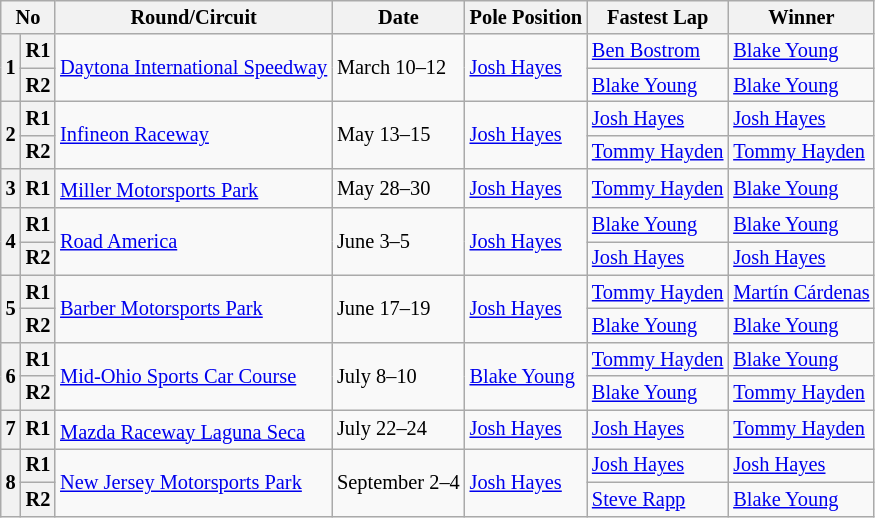<table class="wikitable" style="font-size: 85%">
<tr>
<th colspan=2>No</th>
<th>Round/Circuit</th>
<th>Date</th>
<th>Pole Position</th>
<th>Fastest Lap</th>
<th>Winner</th>
</tr>
<tr>
<th rowspan=2>1</th>
<th>R1</th>
<td rowspan=2><a href='#'>Daytona International Speedway</a></td>
<td rowspan=2>March 10–12</td>
<td rowspan=2> <a href='#'>Josh Hayes</a></td>
<td> <a href='#'>Ben Bostrom</a></td>
<td> <a href='#'>Blake Young</a></td>
</tr>
<tr>
<th>R2</th>
<td> <a href='#'>Blake Young</a></td>
<td> <a href='#'>Blake Young</a></td>
</tr>
<tr>
<th rowspan=2>2</th>
<th>R1</th>
<td rowspan=2><a href='#'>Infineon Raceway</a></td>
<td rowspan=2>May 13–15</td>
<td rowspan=2> <a href='#'>Josh Hayes</a></td>
<td> <a href='#'>Josh Hayes</a></td>
<td> <a href='#'>Josh Hayes</a></td>
</tr>
<tr>
<th>R2</th>
<td> <a href='#'>Tommy Hayden</a></td>
<td> <a href='#'>Tommy Hayden</a></td>
</tr>
<tr>
<th>3</th>
<th>R1</th>
<td><a href='#'>Miller Motorsports Park</a><sup></sup></td>
<td>May 28–30</td>
<td> <a href='#'>Josh Hayes</a></td>
<td> <a href='#'>Tommy Hayden</a></td>
<td> <a href='#'>Blake Young</a></td>
</tr>
<tr>
<th rowspan=2>4</th>
<th>R1</th>
<td rowspan=2><a href='#'>Road America</a></td>
<td rowspan=2>June 3–5</td>
<td rowspan=2> <a href='#'>Josh Hayes</a></td>
<td> <a href='#'>Blake Young</a></td>
<td> <a href='#'>Blake Young</a></td>
</tr>
<tr>
<th>R2</th>
<td> <a href='#'>Josh Hayes</a></td>
<td> <a href='#'>Josh Hayes</a></td>
</tr>
<tr>
<th rowspan=2>5</th>
<th>R1</th>
<td rowspan=2><a href='#'>Barber Motorsports Park</a></td>
<td rowspan=2>June 17–19</td>
<td rowspan=2> <a href='#'>Josh Hayes</a></td>
<td> <a href='#'>Tommy Hayden</a></td>
<td> <a href='#'>Martín Cárdenas</a></td>
</tr>
<tr>
<th>R2</th>
<td> <a href='#'>Blake Young</a></td>
<td> <a href='#'>Blake Young</a></td>
</tr>
<tr>
<th rowspan=2>6</th>
<th>R1</th>
<td rowspan=2><a href='#'>Mid-Ohio Sports Car Course</a></td>
<td rowspan=2>July 8–10</td>
<td rowspan=2> <a href='#'>Blake Young</a></td>
<td> <a href='#'>Tommy Hayden</a></td>
<td> <a href='#'>Blake Young</a></td>
</tr>
<tr>
<th>R2</th>
<td> <a href='#'>Blake Young</a></td>
<td> <a href='#'>Tommy Hayden</a></td>
</tr>
<tr>
<th>7</th>
<th>R1</th>
<td><a href='#'>Mazda Raceway Laguna Seca</a><sup></sup></td>
<td>July 22–24</td>
<td> <a href='#'>Josh Hayes</a></td>
<td> <a href='#'>Josh Hayes</a></td>
<td> <a href='#'>Tommy Hayden</a></td>
</tr>
<tr>
<th rowspan=2>8</th>
<th>R1</th>
<td rowspan=2><a href='#'>New Jersey Motorsports Park</a></td>
<td rowspan=2>September 2–4</td>
<td rowspan=2> <a href='#'>Josh Hayes</a></td>
<td> <a href='#'>Josh Hayes</a></td>
<td> <a href='#'>Josh Hayes</a></td>
</tr>
<tr>
<th>R2</th>
<td> <a href='#'>Steve Rapp</a></td>
<td> <a href='#'>Blake Young</a></td>
</tr>
</table>
